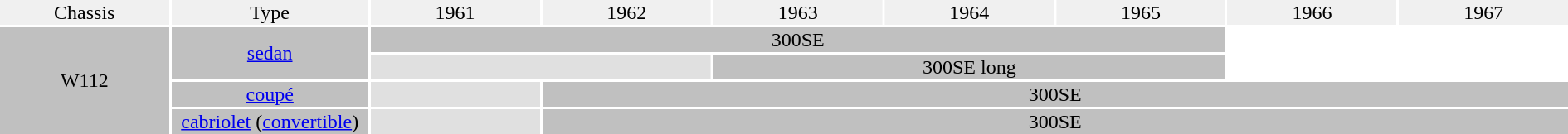<table class="toccolours" style="margin:0 auto; float:left;">
<tr style="background:#f0f0f0; text-align:center;">
<td style="width:5%;">Chassis</td>
<td style="text-align:center; width:5%;">Type</td>
<td style="text-align:center; width:5%;">1961</td>
<td style="text-align:center; width:5%;">1962</td>
<td style="text-align:center; width:5%;">1963</td>
<td style="text-align:center; width:5%;">1964</td>
<td style="text-align:center; width:5%;">1965</td>
<td style="text-align:center; width:5%;">1966</td>
<td style="text-align:center; width:5%;">1967</td>
</tr>
<tr align=center>
<td rowspan="4" style="background:silver;">W112</td>
<td style="background:silver;" rowspan="2"><a href='#'>sedan</a></td>
<td colspan="5" style="background:silver;">300SE</td>
</tr>
<tr align=center>
<td colspan="2" style="background:#e0e0e0;"></td>
<td colspan="3" style="background:silver;">300SE long</td>
</tr>
<tr align=center>
<td style="background:silver;"><a href='#'>coupé</a></td>
<td style="background:#e0e0e0;"></td>
<td colspan="6" style="background:silver;">300SE</td>
</tr>
<tr align=center>
<td style="background:silver;"><a href='#'>cabriolet</a> (<a href='#'>convertible</a>)</td>
<td style="background:#e0e0e0;"></td>
<td colspan="6" style="background:silver;">300SE</td>
</tr>
</table>
